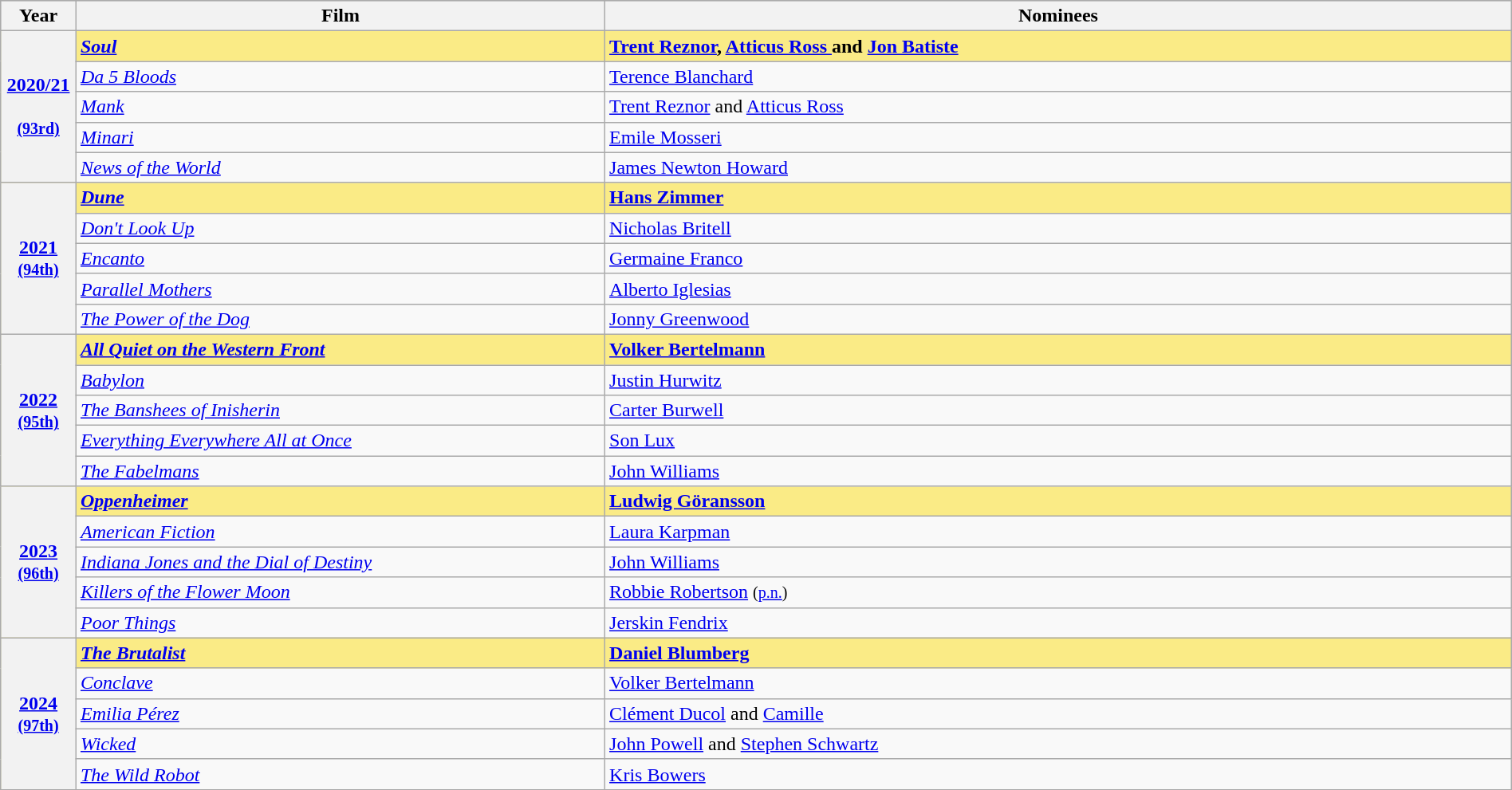<table class="wikitable" style="width:100%">
<tr bgcolor="#bebebe">
<th width="5%">Year</th>
<th width="35%">Film</th>
<th width="60%">Nominees</th>
</tr>
<tr style="background:#FAEB86">
<th rowspan="5"><a href='#'>2020/21</a><br><br><small><a href='#'>(93rd)</a></small></th>
<td><strong><em><a href='#'>Soul</a></em></strong></td>
<td><strong><a href='#'>Trent Reznor</a>, <a href='#'>Atticus Ross </a> and <a href='#'>Jon Batiste</a></strong></td>
</tr>
<tr>
<td><em><a href='#'>Da 5 Bloods</a></em></td>
<td><a href='#'>Terence Blanchard</a></td>
</tr>
<tr>
<td><em><a href='#'>Mank</a></em></td>
<td><a href='#'>Trent Reznor</a> and <a href='#'>Atticus Ross</a></td>
</tr>
<tr>
<td><em><a href='#'>Minari</a></em></td>
<td><a href='#'>Emile Mosseri</a></td>
</tr>
<tr>
<td><em><a href='#'>News of the World</a></em></td>
<td><a href='#'>James Newton Howard</a></td>
</tr>
<tr style="background:#FAEB86">
<th rowspan="5"><a href='#'>2021</a><br><small><a href='#'>(94th)</a></small></th>
<td><strong><em><a href='#'>Dune</a></em></strong></td>
<td><strong><a href='#'>Hans Zimmer</a></strong></td>
</tr>
<tr>
<td><em><a href='#'>Don't Look Up</a></em></td>
<td><a href='#'>Nicholas Britell</a></td>
</tr>
<tr>
<td><em><a href='#'>Encanto</a></em></td>
<td><a href='#'>Germaine Franco</a></td>
</tr>
<tr>
<td><em><a href='#'>Parallel Mothers</a></em></td>
<td><a href='#'>Alberto Iglesias</a></td>
</tr>
<tr>
<td><em><a href='#'>The Power of the Dog</a></em></td>
<td><a href='#'>Jonny Greenwood</a></td>
</tr>
<tr style="background:#FAEB86">
<th rowspan="5"><a href='#'>2022</a><br><small><a href='#'>(95th)</a></small></th>
<td><strong><em><a href='#'>All Quiet on the Western Front</a></em></strong></td>
<td><strong><a href='#'>Volker Bertelmann</a></strong></td>
</tr>
<tr>
<td><em><a href='#'>Babylon</a></em></td>
<td><a href='#'>Justin Hurwitz</a></td>
</tr>
<tr>
<td><em><a href='#'>The Banshees of Inisherin</a></em></td>
<td><a href='#'>Carter Burwell</a></td>
</tr>
<tr>
<td><em><a href='#'>Everything Everywhere All at Once</a></em></td>
<td><a href='#'>Son Lux</a></td>
</tr>
<tr>
<td><em><a href='#'>The Fabelmans</a></em></td>
<td><a href='#'>John Williams</a></td>
</tr>
<tr style="background:#FAEB86">
<th rowspan="5"><a href='#'>2023</a><br><small><a href='#'>(96th)</a></small></th>
<td><strong><em><a href='#'>Oppenheimer</a></em></strong></td>
<td><strong><a href='#'>Ludwig Göransson</a></strong></td>
</tr>
<tr>
<td><em><a href='#'>American Fiction</a></em></td>
<td><a href='#'>Laura Karpman</a></td>
</tr>
<tr>
<td><em><a href='#'>Indiana Jones and the Dial of Destiny</a></em></td>
<td><a href='#'>John Williams</a></td>
</tr>
<tr>
<td><em><a href='#'>Killers of the Flower Moon</a></em></td>
<td><a href='#'>Robbie Robertson</a> <small>(<a href='#'>p.n.</a>)</small></td>
</tr>
<tr>
<td><em><a href='#'>Poor Things</a></em></td>
<td><a href='#'>Jerskin Fendrix</a></td>
</tr>
<tr style="background:#FAEB86">
<th rowspan="5"><a href='#'>2024</a><br><small><a href='#'>(97th)</a></small></th>
<td><strong><em><a href='#'>The Brutalist</a></em></strong></td>
<td><strong><a href='#'>Daniel Blumberg</a></strong></td>
</tr>
<tr>
<td><em><a href='#'>Conclave</a></em></td>
<td><a href='#'>Volker Bertelmann</a></td>
</tr>
<tr>
<td><em><a href='#'>Emilia Pérez</a></em></td>
<td><a href='#'>Clément Ducol</a> and <a href='#'>Camille</a></td>
</tr>
<tr>
<td><em><a href='#'>Wicked</a></em></td>
<td><a href='#'>John Powell</a> and <a href='#'>Stephen Schwartz</a></td>
</tr>
<tr>
<td><em><a href='#'>The Wild Robot</a></em></td>
<td><a href='#'>Kris Bowers</a></td>
</tr>
</table>
